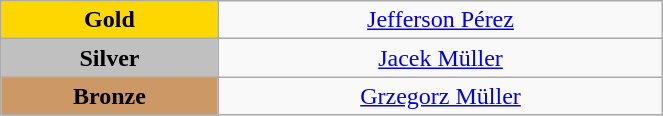<table class="wikitable" style="text-align:center; " width="35%">
<tr>
<td bgcolor="gold"><strong>Gold</strong></td>
<td><a href='#'>Jefferson Pérez</a><br>  <small><em></em></small></td>
</tr>
<tr>
<td bgcolor="silver"><strong>Silver</strong></td>
<td><a href='#'>Jacek Müller</a><br>  <small><em></em></small></td>
</tr>
<tr>
<td bgcolor="CC9966"><strong>Bronze</strong></td>
<td><a href='#'>Grzegorz Müller</a><br>  <small><em></em></small></td>
</tr>
</table>
